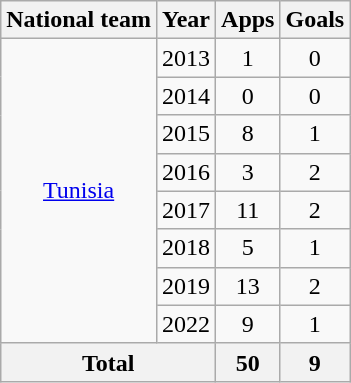<table class="wikitable" style="text-align:center">
<tr>
<th>National team</th>
<th>Year</th>
<th>Apps</th>
<th>Goals</th>
</tr>
<tr>
<td rowspan="8"><a href='#'>Tunisia</a></td>
<td>2013</td>
<td>1</td>
<td>0</td>
</tr>
<tr>
<td>2014</td>
<td>0</td>
<td>0</td>
</tr>
<tr>
<td>2015</td>
<td>8</td>
<td>1</td>
</tr>
<tr>
<td>2016</td>
<td>3</td>
<td>2</td>
</tr>
<tr>
<td>2017</td>
<td>11</td>
<td>2</td>
</tr>
<tr>
<td>2018</td>
<td>5</td>
<td>1</td>
</tr>
<tr>
<td>2019</td>
<td>13</td>
<td>2</td>
</tr>
<tr>
<td>2022</td>
<td>9</td>
<td>1</td>
</tr>
<tr>
<th colspan="2">Total</th>
<th>50</th>
<th>9</th>
</tr>
</table>
